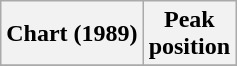<table class="wikitable plainrowheaders">
<tr>
<th>Chart (1989)</th>
<th>Peak<br>position</th>
</tr>
<tr>
</tr>
</table>
